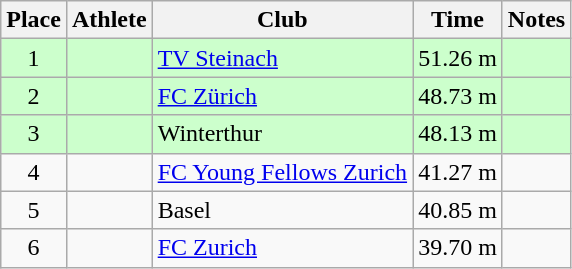<table class="wikitable sortable">
<tr>
<th>Place</th>
<th>Athlete</th>
<th>Club</th>
<th>Time</th>
<th>Notes</th>
</tr>
<tr style="background:#cfc;">
<td align=center>1</td>
<td></td>
<td><a href='#'>TV Steinach</a></td>
<td align=center>51.26 m</td>
<td align=center></td>
</tr>
<tr style="background:#cfc;">
<td align=center>2</td>
<td></td>
<td><a href='#'>FC Zürich</a></td>
<td align=center>48.73 m</td>
<td align=center></td>
</tr>
<tr style="background:#cfc;">
<td align=center>3</td>
<td></td>
<td>Winterthur</td>
<td align=center>48.13 m</td>
<td align=center></td>
</tr>
<tr>
<td align=center>4</td>
<td></td>
<td><a href='#'>FC Young Fellows Zurich</a></td>
<td align=center>41.27 m</td>
<td></td>
</tr>
<tr>
<td align=center>5</td>
<td></td>
<td>Basel</td>
<td align=center>40.85 m</td>
<td></td>
</tr>
<tr>
<td align=center>6</td>
<td></td>
<td><a href='#'>FC Zurich</a></td>
<td align=center>39.70 m</td>
<td></td>
</tr>
</table>
